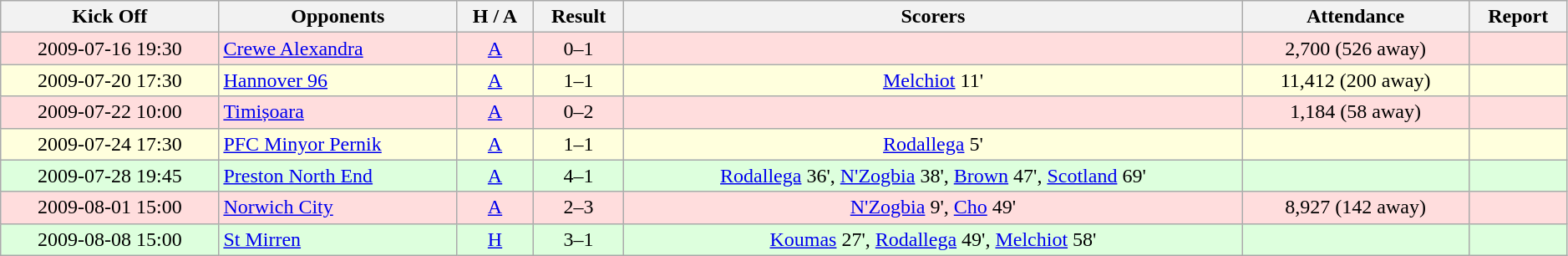<table class="wikitable" style="width:99%;">
<tr>
<th>Kick Off</th>
<th>Opponents</th>
<th>H / A</th>
<th>Result</th>
<th>Scorers</th>
<th>Attendance</th>
<th>Report</th>
</tr>
<tr bgcolor="#ffdddd">
<td align=center>2009-07-16 19:30</td>
<td> <a href='#'>Crewe Alexandra</a></td>
<td align=center><a href='#'>A</a></td>
<td align=center>0–1</td>
<td align=center></td>
<td align=center>2,700 (526 away)</td>
<td align=center></td>
</tr>
<tr bgcolor="#ffffdd">
<td align=center>2009-07-20 17:30</td>
<td> <a href='#'>Hannover 96</a></td>
<td align=center><a href='#'>A</a></td>
<td align=center>1–1</td>
<td align=center><a href='#'>Melchiot</a> 11'</td>
<td align=center>11,412 (200 away)</td>
<td align=center></td>
</tr>
<tr bgcolor= "#ffdddd">
<td align=center>2009-07-22 10:00</td>
<td> <a href='#'>Timișoara</a></td>
<td align=center><a href='#'>A</a></td>
<td align=center>0–2</td>
<td align=center></td>
<td align=center>1,184 (58 away)</td>
<td align=center></td>
</tr>
<tr bgcolor="#ffffdd">
<td align=center>2009-07-24 17:30</td>
<td> <a href='#'>PFC Minyor Pernik</a></td>
<td align=center><a href='#'>A</a></td>
<td align=center>1–1</td>
<td align=center><a href='#'>Rodallega</a> 5'</td>
<td align=center></td>
<td align=center></td>
</tr>
<tr bgcolor= "#ddffdd">
<td align=center>2009-07-28 19:45</td>
<td> <a href='#'>Preston North End</a></td>
<td align=center><a href='#'>A</a></td>
<td align=center>4–1</td>
<td align=center><a href='#'>Rodallega</a> 36', <a href='#'>N'Zogbia</a> 38', <a href='#'>Brown</a> 47', <a href='#'>Scotland</a> 69'</td>
<td align=center></td>
<td align=center></td>
</tr>
<tr bgcolor= "#ffdddd">
<td align=center>2009-08-01 15:00</td>
<td> <a href='#'>Norwich City</a></td>
<td align=center><a href='#'>A</a></td>
<td align=center>2–3</td>
<td align=center><a href='#'>N'Zogbia</a> 9', <a href='#'>Cho</a> 49'</td>
<td align=center>8,927 (142 away)</td>
<td align=center></td>
</tr>
<tr bgcolor= "#ddffdd">
<td align=center>2009-08-08 15:00</td>
<td> <a href='#'>St Mirren</a></td>
<td align=center><a href='#'>H</a></td>
<td align=center>3–1</td>
<td align=center><a href='#'>Koumas</a> 27', <a href='#'>Rodallega</a> 49', <a href='#'>Melchiot</a> 58'</td>
<td align=center></td>
<td align=center></td>
</tr>
</table>
